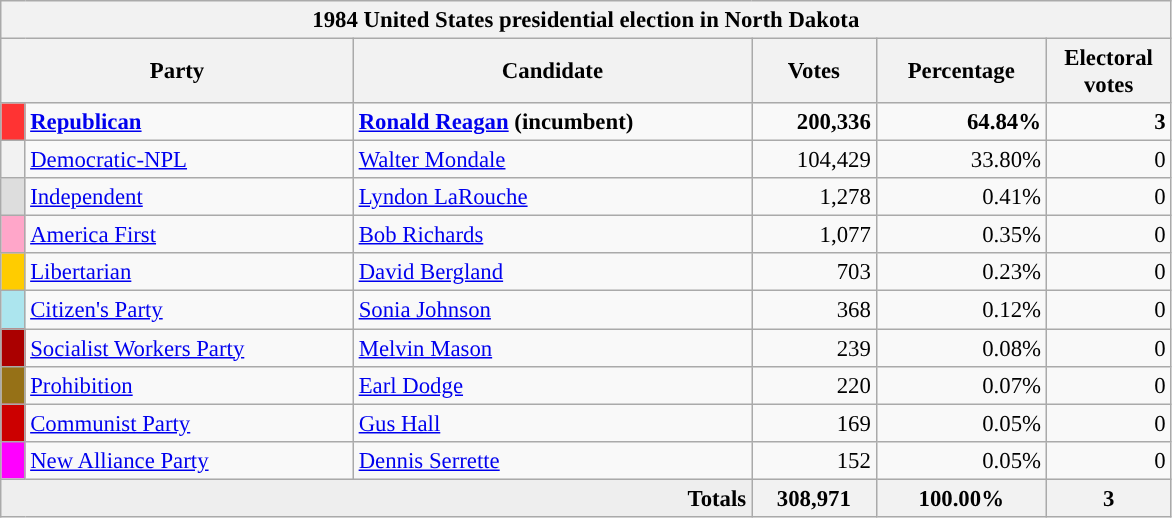<table class="wikitable" style="font-size: 95%;">
<tr>
<th colspan="6">1984 United States presidential election in North Dakota</th>
</tr>
<tr>
<th colspan="2" style="width: 15em">Party</th>
<th style="width: 17em">Candidate</th>
<th style="width: 5em">Votes</th>
<th style="width: 7em">Percentage</th>
<th style="width: 5em">Electoral votes</th>
</tr>
<tr>
<th style="background:#FF3333; width:3px;"></th>
<td style="width: 130px"><strong><a href='#'>Republican</a></strong></td>
<td><strong><a href='#'>Ronald Reagan</a> (incumbent)</strong></td>
<td style="text-align:right;"><strong>200,336</strong></td>
<td style="text-align:right;"><strong>64.84%</strong></td>
<td style="text-align:right;"><strong>3</strong></td>
</tr>
<tr>
<th style="background:"></th>
<td style="width: 130px"><a href='#'>Democratic-NPL</a></td>
<td><a href='#'>Walter Mondale</a></td>
<td style="text-align:right;">104,429</td>
<td style="text-align:right;">33.80%</td>
<td style="text-align:right;">0</td>
</tr>
<tr>
<th style="background:#DDDDDD; width:3px;"></th>
<td style="width: 130px"><a href='#'>Independent</a></td>
<td><a href='#'>Lyndon LaRouche</a></td>
<td style="text-align:right;">1,278</td>
<td style="text-align:right;">0.41%</td>
<td style="text-align:right;">0</td>
</tr>
<tr>
<th style="background:#FFA6C9; width:3px;"></th>
<td style="width: 130px"><a href='#'>America First</a></td>
<td><a href='#'>Bob Richards</a></td>
<td style="text-align:right;">1,077</td>
<td style="text-align:right;">0.35%</td>
<td style="text-align:right;">0</td>
</tr>
<tr>
<th style="background:#FFCC00; width:3px;"></th>
<td style="width: 130px"><a href='#'>Libertarian</a></td>
<td><a href='#'>David Bergland</a></td>
<td style="text-align:right;">703</td>
<td style="text-align:right;">0.23%</td>
<td style="text-align:right;">0</td>
</tr>
<tr>
<th style="background: #ACE5EE; width:3px;"></th>
<td style="width: 130px"><a href='#'>Citizen's Party</a></td>
<td><a href='#'>Sonia Johnson</a></td>
<td style="text-align:right;">368</td>
<td style="text-align:right;">0.12%</td>
<td style="text-align:right;">0</td>
</tr>
<tr>
<th style="background: #aa0000; width:3px;"></th>
<td style="width: 130px"><a href='#'>Socialist Workers Party</a></td>
<td><a href='#'>Melvin Mason</a></td>
<td style="text-align:right;">239</td>
<td style="text-align:right;">0.08%</td>
<td style="text-align:right;">0</td>
</tr>
<tr>
<th style="background:#967117; width:3px;"></th>
<td style="width: 130px"><a href='#'>Prohibition</a></td>
<td><a href='#'>Earl Dodge</a></td>
<td style="text-align:right;">220</td>
<td style="text-align:right;">0.07%</td>
<td style="text-align:right;">0</td>
</tr>
<tr>
<th style="background:#c00; width:3px;"></th>
<td style="width: 130px"><a href='#'>Communist Party</a></td>
<td><a href='#'>Gus Hall</a></td>
<td style="text-align:right;">169</td>
<td style="text-align:right;">0.05%</td>
<td style="text-align:right;">0</td>
</tr>
<tr>
<th style="background: #FF00FF; width:3px;"></th>
<td style="width: 130px"><a href='#'>New Alliance Party</a></td>
<td><a href='#'>Dennis Serrette</a></td>
<td style="text-align:right;">152</td>
<td style="text-align:right;">0.05%</td>
<td style="text-align:right;">0</td>
</tr>
<tr style="background:#eee; text-align:right;">
<td colspan="3"><strong>Totals</strong></td>
<th><strong>308,971</strong></th>
<th><strong>100.00%</strong></th>
<th><strong>3</strong></th>
</tr>
</table>
